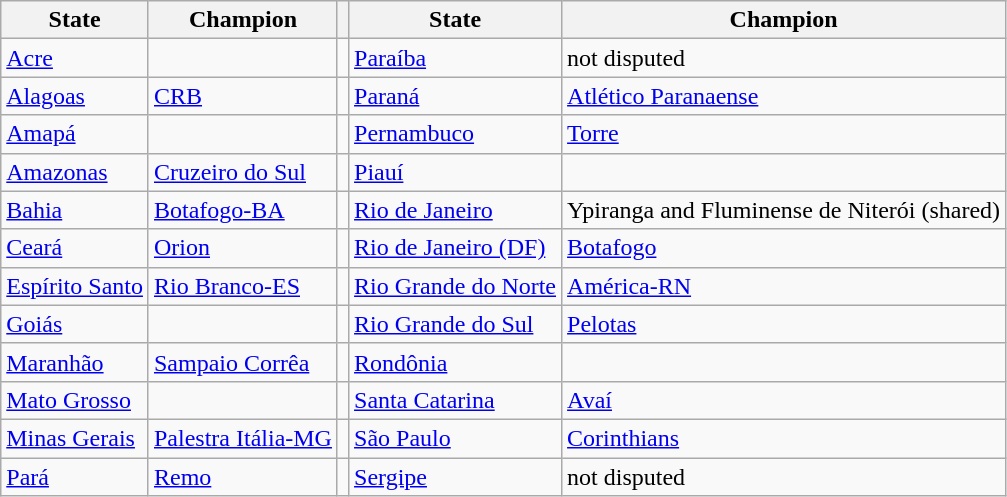<table class="wikitable">
<tr>
<th>State</th>
<th>Champion</th>
<th></th>
<th>State</th>
<th>Champion</th>
</tr>
<tr>
<td><a href='#'>Acre</a></td>
<td></td>
<td></td>
<td><a href='#'>Paraíba</a></td>
<td>not disputed</td>
</tr>
<tr>
<td><a href='#'>Alagoas</a></td>
<td><a href='#'>CRB</a></td>
<td></td>
<td><a href='#'>Paraná</a></td>
<td><a href='#'>Atlético Paranaense</a></td>
</tr>
<tr>
<td><a href='#'>Amapá</a></td>
<td></td>
<td></td>
<td><a href='#'>Pernambuco</a></td>
<td><a href='#'>Torre</a></td>
</tr>
<tr>
<td><a href='#'>Amazonas</a></td>
<td><a href='#'>Cruzeiro do Sul</a></td>
<td></td>
<td><a href='#'>Piauí</a></td>
<td></td>
</tr>
<tr>
<td><a href='#'>Bahia</a></td>
<td><a href='#'>Botafogo-BA</a></td>
<td></td>
<td><a href='#'>Rio de Janeiro</a></td>
<td>Ypiranga and Fluminense de Niterói (shared)</td>
</tr>
<tr>
<td><a href='#'>Ceará</a></td>
<td><a href='#'>Orion</a></td>
<td></td>
<td><a href='#'>Rio de Janeiro (DF)</a></td>
<td><a href='#'>Botafogo</a></td>
</tr>
<tr>
<td><a href='#'>Espírito Santo</a></td>
<td><a href='#'>Rio Branco-ES</a></td>
<td></td>
<td><a href='#'>Rio Grande do Norte</a></td>
<td><a href='#'>América-RN</a></td>
</tr>
<tr>
<td><a href='#'>Goiás</a></td>
<td></td>
<td></td>
<td><a href='#'>Rio Grande do Sul</a></td>
<td><a href='#'>Pelotas</a></td>
</tr>
<tr>
<td><a href='#'>Maranhão</a></td>
<td><a href='#'>Sampaio Corrêa</a></td>
<td></td>
<td><a href='#'>Rondônia</a></td>
<td></td>
</tr>
<tr>
<td><a href='#'>Mato Grosso</a></td>
<td></td>
<td></td>
<td><a href='#'>Santa Catarina</a></td>
<td><a href='#'>Avaí</a></td>
</tr>
<tr>
<td><a href='#'>Minas Gerais</a></td>
<td><a href='#'>Palestra Itália-MG</a></td>
<td></td>
<td><a href='#'>São Paulo</a></td>
<td><a href='#'>Corinthians</a></td>
</tr>
<tr>
<td><a href='#'>Pará</a></td>
<td><a href='#'>Remo</a></td>
<td></td>
<td><a href='#'>Sergipe</a></td>
<td>not disputed</td>
</tr>
</table>
